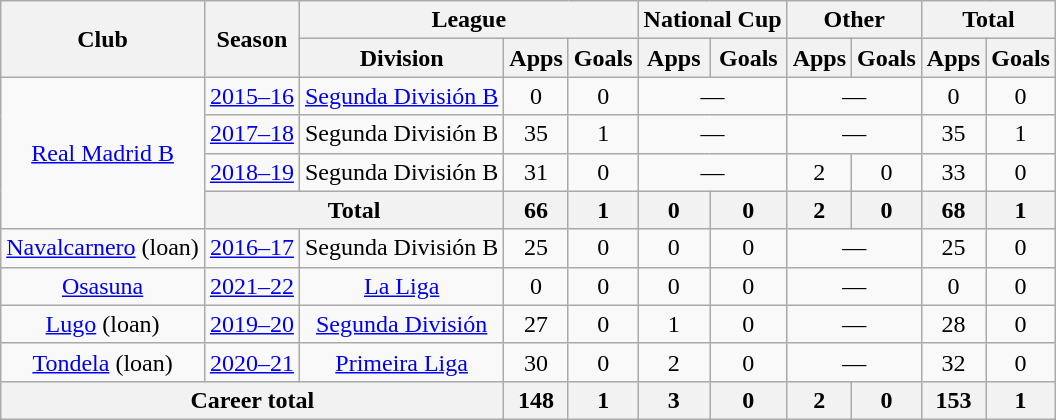<table class="wikitable" style="text-align:center">
<tr>
<th rowspan="2">Club</th>
<th rowspan="2">Season</th>
<th colspan="3">League</th>
<th colspan="2">National Cup</th>
<th colspan="2">Other</th>
<th colspan="2">Total</th>
</tr>
<tr>
<th>Division</th>
<th>Apps</th>
<th>Goals</th>
<th>Apps</th>
<th>Goals</th>
<th>Apps</th>
<th>Goals</th>
<th>Apps</th>
<th>Goals</th>
</tr>
<tr>
<td rowspan="4"><a href='#'>Real Madrid B</a></td>
<td><a href='#'>2015–16</a></td>
<td><a href='#'>Segunda División B</a></td>
<td>0</td>
<td>0</td>
<td colspan="2">—</td>
<td colspan="2">—</td>
<td>0</td>
<td>0</td>
</tr>
<tr>
<td><a href='#'>2017–18</a></td>
<td>Segunda División B</td>
<td>35</td>
<td>1</td>
<td colspan="2">—</td>
<td colspan="2">—</td>
<td>35</td>
<td>1</td>
</tr>
<tr>
<td><a href='#'>2018–19</a></td>
<td>Segunda División B</td>
<td>31</td>
<td>0</td>
<td colspan="2">—</td>
<td>2</td>
<td>0</td>
<td>33</td>
<td>0</td>
</tr>
<tr>
<th colspan="2">Total</th>
<th>66</th>
<th>1</th>
<th>0</th>
<th>0</th>
<th>2</th>
<th>0</th>
<th>68</th>
<th>1</th>
</tr>
<tr>
<td><a href='#'>Navalcarnero</a> (loan)</td>
<td><a href='#'>2016–17</a></td>
<td>Segunda División B</td>
<td>25</td>
<td>0</td>
<td>0</td>
<td>0</td>
<td colspan="2">—</td>
<td>25</td>
<td>0</td>
</tr>
<tr>
<td><a href='#'>Osasuna</a></td>
<td><a href='#'>2021–22</a></td>
<td><a href='#'>La Liga</a></td>
<td>0</td>
<td>0</td>
<td>0</td>
<td>0</td>
<td colspan="2">—</td>
<td>0</td>
<td>0</td>
</tr>
<tr>
<td><a href='#'>Lugo</a> (loan)</td>
<td><a href='#'>2019–20</a></td>
<td><a href='#'>Segunda División</a></td>
<td>27</td>
<td>0</td>
<td>1</td>
<td>0</td>
<td colspan="2">—</td>
<td>28</td>
<td>0</td>
</tr>
<tr>
<td><a href='#'>Tondela</a> (loan)</td>
<td><a href='#'>2020–21</a></td>
<td><a href='#'>Primeira Liga</a></td>
<td>30</td>
<td>0</td>
<td>2</td>
<td>0</td>
<td colspan="2">—</td>
<td>32</td>
<td>0</td>
</tr>
<tr>
<th colspan="3">Career total</th>
<th>148</th>
<th>1</th>
<th>3</th>
<th>0</th>
<th>2</th>
<th>0</th>
<th>153</th>
<th>1</th>
</tr>
</table>
